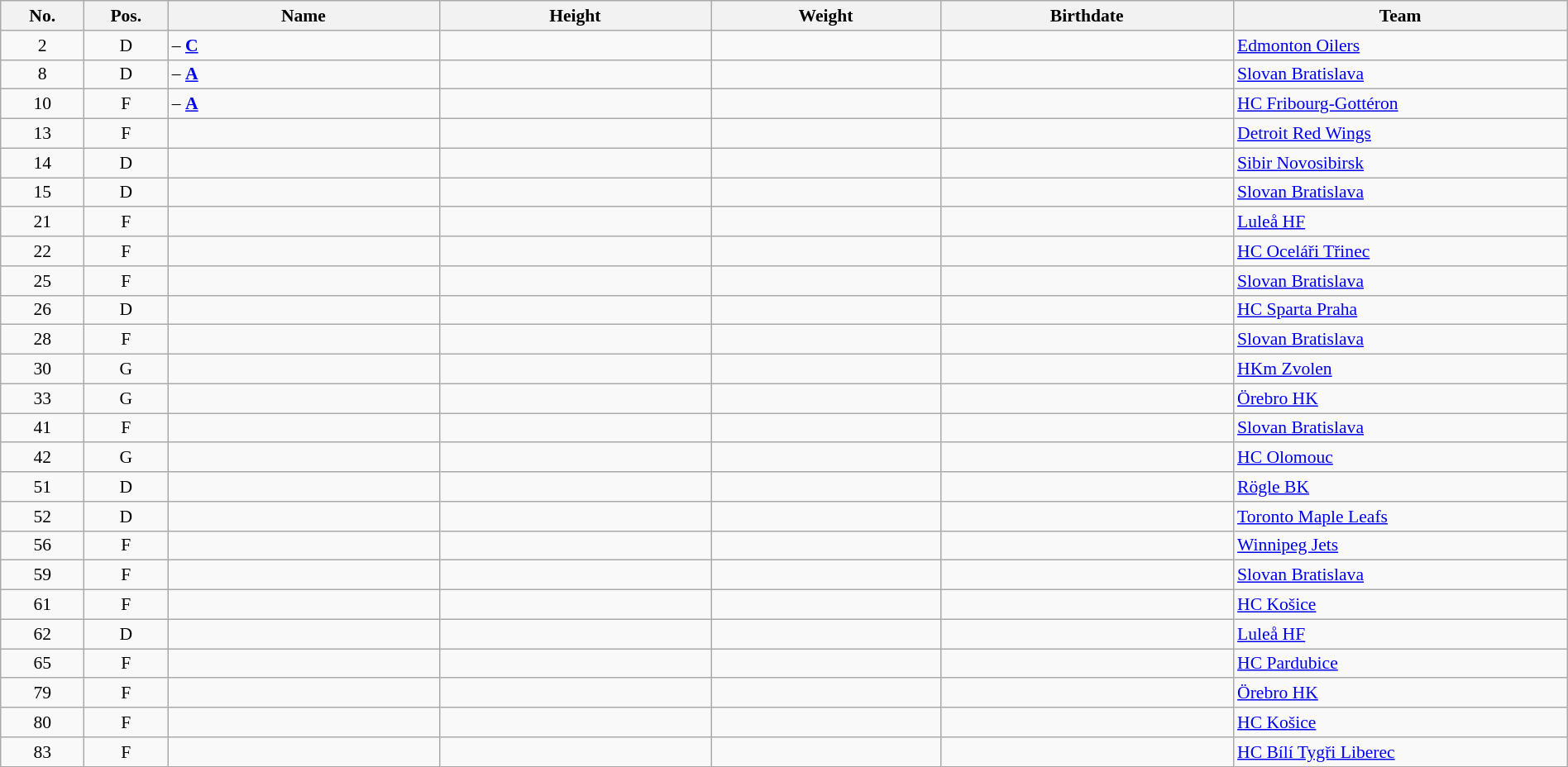<table width="100%" class="wikitable sortable" style="font-size: 90%; text-align: center;">
<tr>
<th style="width:  4%;">No.</th>
<th style="width:  4%;">Pos.</th>
<th style="width: 13%;">Name</th>
<th style="width: 13%;">Height</th>
<th style="width: 11%;">Weight</th>
<th style="width: 14%;">Birthdate</th>
<th style="width: 16%;">Team</th>
</tr>
<tr>
<td>2</td>
<td>D</td>
<td align=left> – <strong><a href='#'>C</a></strong></td>
<td></td>
<td></td>
<td></td>
<td style="text-align:left;"> <a href='#'>Edmonton Oilers</a></td>
</tr>
<tr>
<td>8</td>
<td>D</td>
<td align=left> – <strong><a href='#'>A</a></strong></td>
<td></td>
<td></td>
<td></td>
<td style="text-align:left;"> <a href='#'>Slovan Bratislava</a></td>
</tr>
<tr>
<td>10</td>
<td>F</td>
<td align=left> – <strong><a href='#'>A</a></strong></td>
<td></td>
<td></td>
<td></td>
<td style="text-align:left;"> <a href='#'>HC Fribourg-Gottéron</a></td>
</tr>
<tr>
<td>13</td>
<td>F</td>
<td align=left></td>
<td></td>
<td></td>
<td></td>
<td style="text-align:left;"> <a href='#'>Detroit Red Wings</a></td>
</tr>
<tr>
<td>14</td>
<td>D</td>
<td align=left></td>
<td></td>
<td></td>
<td></td>
<td style="text-align:left;"> <a href='#'>Sibir Novosibirsk</a></td>
</tr>
<tr>
<td>15</td>
<td>D</td>
<td align=left></td>
<td></td>
<td></td>
<td></td>
<td style="text-align:left;"> <a href='#'>Slovan Bratislava</a></td>
</tr>
<tr>
<td>21</td>
<td>F</td>
<td align=left></td>
<td></td>
<td></td>
<td></td>
<td style="text-align:left;"> <a href='#'>Luleå HF</a></td>
</tr>
<tr>
<td>22</td>
<td>F</td>
<td align=left></td>
<td></td>
<td></td>
<td></td>
<td style="text-align:left;"> <a href='#'>HC Oceláři Třinec</a></td>
</tr>
<tr>
<td>25</td>
<td>F</td>
<td align=left></td>
<td></td>
<td></td>
<td></td>
<td style="text-align:left;"> <a href='#'>Slovan Bratislava</a></td>
</tr>
<tr>
<td>26</td>
<td>D</td>
<td align=left></td>
<td></td>
<td></td>
<td></td>
<td style="text-align:left;"> <a href='#'>HC Sparta Praha</a></td>
</tr>
<tr>
<td>28</td>
<td>F</td>
<td align=left></td>
<td></td>
<td></td>
<td></td>
<td style="text-align:left;"> <a href='#'>Slovan Bratislava</a></td>
</tr>
<tr>
<td>30</td>
<td>G</td>
<td align=left></td>
<td></td>
<td></td>
<td></td>
<td style="text-align:left;"> <a href='#'>HKm Zvolen</a></td>
</tr>
<tr>
<td>33</td>
<td>G</td>
<td align=left></td>
<td></td>
<td></td>
<td></td>
<td style="text-align:left;"> <a href='#'>Örebro HK</a></td>
</tr>
<tr>
<td>41</td>
<td>F</td>
<td align=left></td>
<td></td>
<td></td>
<td></td>
<td style="text-align:left;"> <a href='#'>Slovan Bratislava</a></td>
</tr>
<tr>
<td>42</td>
<td>G</td>
<td align=left></td>
<td></td>
<td></td>
<td></td>
<td style="text-align:left;"> <a href='#'>HC Olomouc</a></td>
</tr>
<tr>
<td>51</td>
<td>D</td>
<td align=left></td>
<td></td>
<td></td>
<td></td>
<td style="text-align:left;"> <a href='#'>Rögle BK</a></td>
</tr>
<tr>
<td>52</td>
<td>D</td>
<td align=left></td>
<td></td>
<td></td>
<td></td>
<td style="text-align:left;"> <a href='#'>Toronto Maple Leafs</a></td>
</tr>
<tr>
<td>56</td>
<td>F</td>
<td align=left></td>
<td></td>
<td></td>
<td></td>
<td style="text-align:left;"> <a href='#'>Winnipeg Jets</a></td>
</tr>
<tr>
<td>59</td>
<td>F</td>
<td align=left></td>
<td></td>
<td></td>
<td></td>
<td style="text-align:left;"> <a href='#'>Slovan Bratislava</a></td>
</tr>
<tr>
<td>61</td>
<td>F</td>
<td align=left></td>
<td></td>
<td></td>
<td></td>
<td style="text-align:left;"> <a href='#'>HC Košice</a></td>
</tr>
<tr>
<td>62</td>
<td>D</td>
<td align=left></td>
<td></td>
<td></td>
<td></td>
<td style="text-align:left;"> <a href='#'>Luleå HF</a></td>
</tr>
<tr>
<td>65</td>
<td>F</td>
<td align=left></td>
<td></td>
<td></td>
<td></td>
<td style="text-align:left;"> <a href='#'>HC Pardubice</a></td>
</tr>
<tr>
<td>79</td>
<td>F</td>
<td align=left></td>
<td></td>
<td></td>
<td></td>
<td style="text-align:left;"> <a href='#'>Örebro HK</a></td>
</tr>
<tr>
<td>80</td>
<td>F</td>
<td align=left></td>
<td></td>
<td></td>
<td></td>
<td style="text-align:left;"> <a href='#'>HC Košice</a></td>
</tr>
<tr>
<td>83</td>
<td>F</td>
<td align=left></td>
<td></td>
<td></td>
<td></td>
<td style="text-align:left;"> <a href='#'>HC Bílí Tygři Liberec</a></td>
</tr>
</table>
